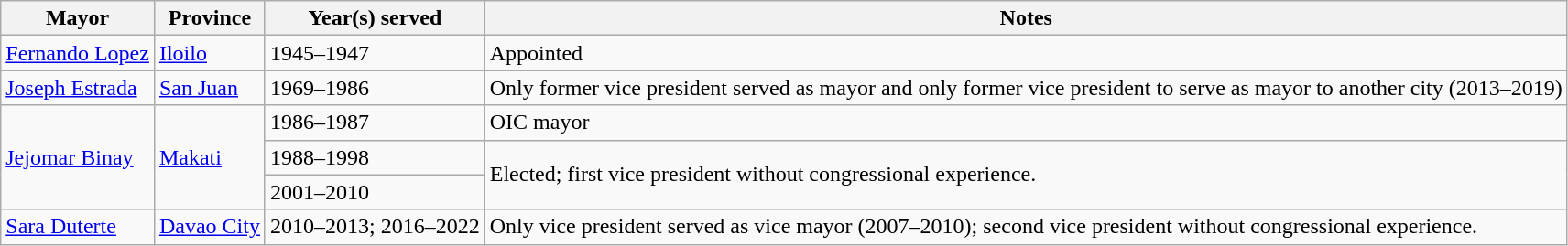<table class="wikitable sortable">
<tr>
<th>Mayor</th>
<th>Province</th>
<th>Year(s) served</th>
<th>Notes</th>
</tr>
<tr>
<td><a href='#'>Fernando Lopez</a></td>
<td><a href='#'>Iloilo</a></td>
<td>1945–1947</td>
<td>Appointed</td>
</tr>
<tr>
<td><a href='#'>Joseph Estrada</a></td>
<td><a href='#'>San Juan</a></td>
<td>1969–1986</td>
<td>Only former vice president served as mayor and only former vice president to serve as mayor to another city (2013–2019)</td>
</tr>
<tr>
<td rowspan="3"><a href='#'>Jejomar Binay</a></td>
<td rowspan="3"><a href='#'>Makati</a></td>
<td>1986–1987</td>
<td>OIC mayor</td>
</tr>
<tr>
<td>1988–1998</td>
<td rowspan="2">Elected; first vice president without congressional experience.</td>
</tr>
<tr>
<td>2001–2010</td>
</tr>
<tr>
<td><a href='#'>Sara Duterte</a></td>
<td><a href='#'>Davao City</a></td>
<td>2010–2013; 2016–2022</td>
<td>Only vice president served as vice mayor (2007–2010); second vice president without congressional experience.</td>
</tr>
</table>
